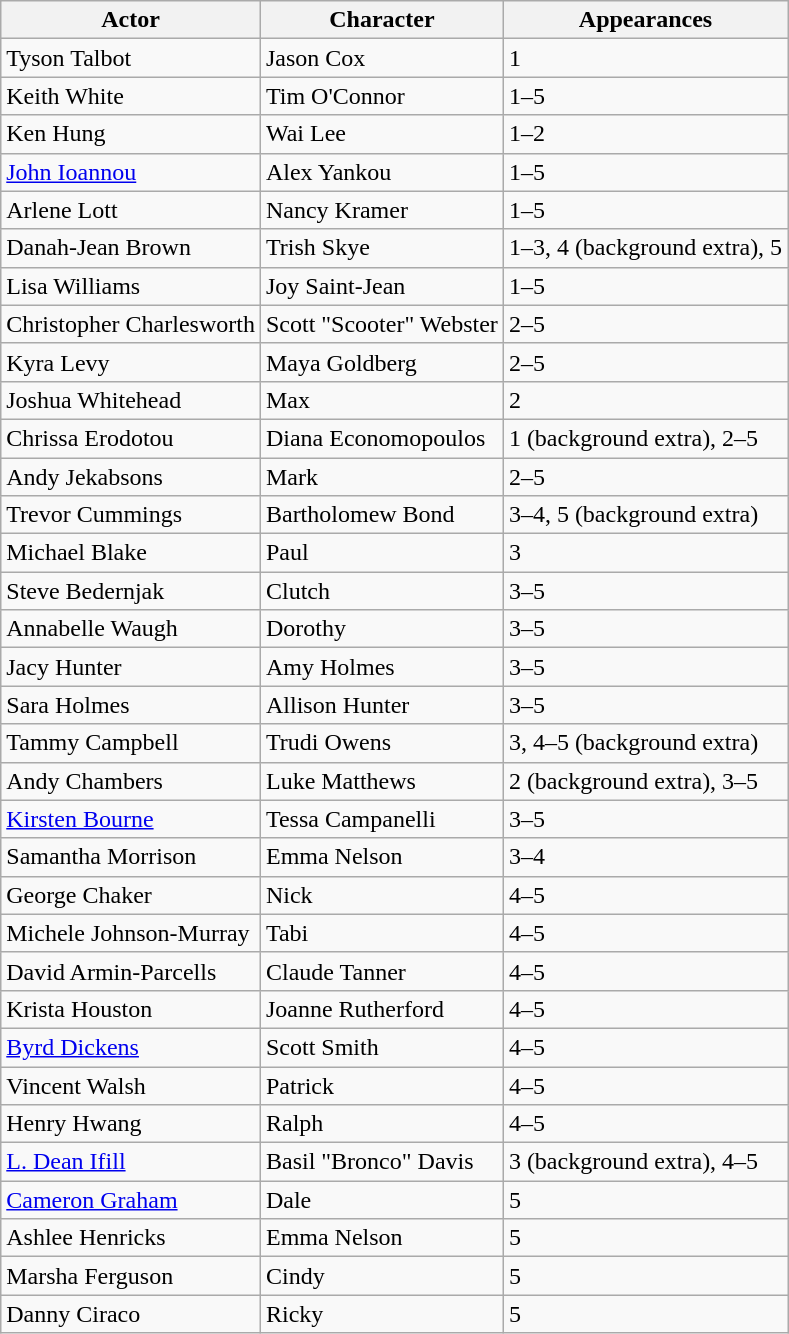<table class="wikitable">
<tr>
<th>Actor</th>
<th>Character</th>
<th>Appearances</th>
</tr>
<tr>
<td>Tyson Talbot</td>
<td>Jason Cox</td>
<td>1</td>
</tr>
<tr>
<td>Keith White</td>
<td>Tim O'Connor</td>
<td>1–5</td>
</tr>
<tr>
<td>Ken Hung</td>
<td>Wai Lee</td>
<td>1–2</td>
</tr>
<tr>
<td><a href='#'>John Ioannou</a></td>
<td>Alex Yankou</td>
<td>1–5</td>
</tr>
<tr>
<td>Arlene Lott</td>
<td>Nancy Kramer</td>
<td>1–5</td>
</tr>
<tr>
<td>Danah-Jean Brown</td>
<td>Trish Skye</td>
<td>1–3, 4 (background extra), 5</td>
</tr>
<tr>
<td>Lisa Williams</td>
<td>Joy Saint-Jean</td>
<td>1–5</td>
</tr>
<tr>
<td>Christopher Charlesworth</td>
<td>Scott "Scooter" Webster</td>
<td>2–5</td>
</tr>
<tr>
<td>Kyra Levy</td>
<td>Maya Goldberg</td>
<td>2–5</td>
</tr>
<tr>
<td>Joshua Whitehead</td>
<td>Max</td>
<td>2</td>
</tr>
<tr>
<td>Chrissa Erodotou</td>
<td>Diana Economopoulos</td>
<td>1 (background extra), 2–5</td>
</tr>
<tr>
<td>Andy Jekabsons</td>
<td>Mark</td>
<td>2–5</td>
</tr>
<tr>
<td>Trevor Cummings</td>
<td>Bartholomew Bond</td>
<td>3–4, 5 (background extra)</td>
</tr>
<tr>
<td>Michael Blake</td>
<td>Paul</td>
<td>3</td>
</tr>
<tr>
<td>Steve Bedernjak</td>
<td>Clutch</td>
<td>3–5</td>
</tr>
<tr>
<td>Annabelle Waugh</td>
<td>Dorothy</td>
<td>3–5</td>
</tr>
<tr>
<td>Jacy Hunter</td>
<td>Amy Holmes</td>
<td>3–5</td>
</tr>
<tr>
<td>Sara Holmes</td>
<td>Allison Hunter</td>
<td>3–5</td>
</tr>
<tr>
<td>Tammy Campbell</td>
<td>Trudi Owens</td>
<td>3, 4–5 (background extra)</td>
</tr>
<tr>
<td>Andy Chambers</td>
<td>Luke Matthews</td>
<td>2 (background extra), 3–5</td>
</tr>
<tr>
<td><a href='#'>Kirsten Bourne</a></td>
<td>Tessa Campanelli</td>
<td>3–5</td>
</tr>
<tr>
<td>Samantha Morrison</td>
<td>Emma Nelson</td>
<td>3–4</td>
</tr>
<tr>
<td>George Chaker</td>
<td>Nick</td>
<td>4–5</td>
</tr>
<tr>
<td>Michele Johnson-Murray</td>
<td>Tabi</td>
<td>4–5</td>
</tr>
<tr>
<td>David Armin-Parcells</td>
<td>Claude Tanner</td>
<td>4–5</td>
</tr>
<tr>
<td>Krista Houston</td>
<td>Joanne Rutherford</td>
<td>4–5</td>
</tr>
<tr>
<td><a href='#'>Byrd Dickens</a></td>
<td>Scott Smith</td>
<td>4–5</td>
</tr>
<tr>
<td>Vincent Walsh</td>
<td>Patrick</td>
<td>4–5</td>
</tr>
<tr>
<td>Henry Hwang</td>
<td>Ralph</td>
<td>4–5</td>
</tr>
<tr>
<td><a href='#'>L. Dean Ifill</a></td>
<td>Basil "Bronco" Davis</td>
<td>3 (background extra), 4–5</td>
</tr>
<tr>
<td><a href='#'>Cameron Graham</a></td>
<td>Dale</td>
<td>5</td>
</tr>
<tr>
<td>Ashlee Henricks</td>
<td>Emma Nelson</td>
<td>5</td>
</tr>
<tr>
<td>Marsha Ferguson</td>
<td>Cindy</td>
<td>5</td>
</tr>
<tr>
<td>Danny Ciraco</td>
<td>Ricky</td>
<td>5</td>
</tr>
</table>
